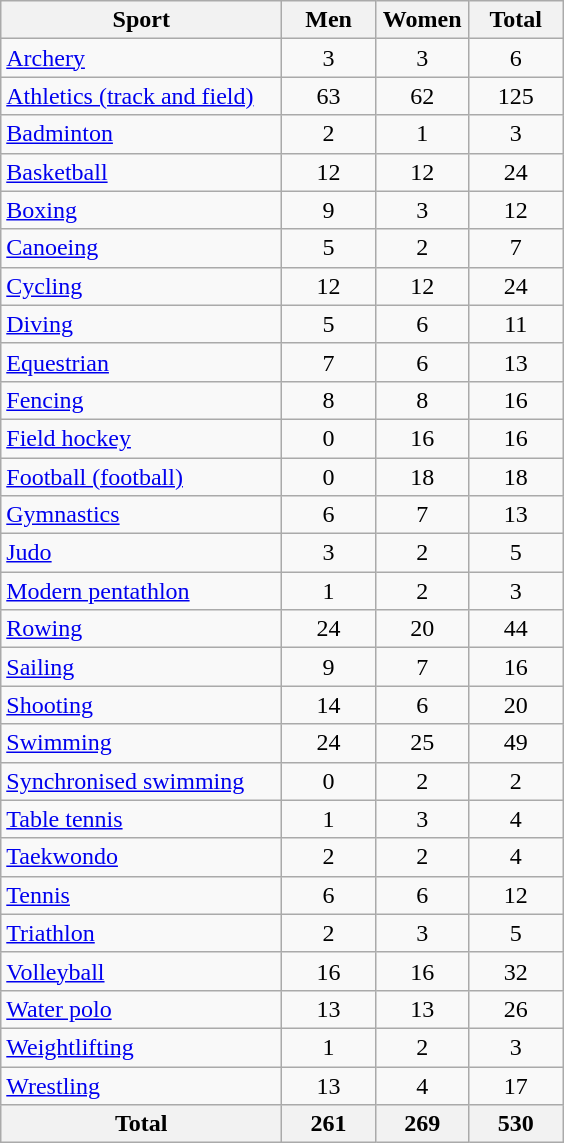<table class="wikitable sortable" style="text-align:center;">
<tr>
<th width=180>Sport</th>
<th width=55>Men</th>
<th width=55>Women</th>
<th width=55>Total</th>
</tr>
<tr>
<td align=left><a href='#'>Archery</a></td>
<td>3</td>
<td>3</td>
<td>6</td>
</tr>
<tr>
<td align=left><a href='#'>Athletics (track and field)</a></td>
<td>63</td>
<td>62</td>
<td>125</td>
</tr>
<tr>
<td align=left><a href='#'>Badminton</a></td>
<td>2</td>
<td>1</td>
<td>3</td>
</tr>
<tr>
<td align=left><a href='#'>Basketball</a></td>
<td>12</td>
<td>12</td>
<td>24</td>
</tr>
<tr>
<td align=left><a href='#'>Boxing</a></td>
<td>9</td>
<td>3</td>
<td>12</td>
</tr>
<tr>
<td align=left><a href='#'>Canoeing</a></td>
<td>5</td>
<td>2</td>
<td>7</td>
</tr>
<tr>
<td align=left><a href='#'>Cycling</a></td>
<td>12</td>
<td>12</td>
<td>24</td>
</tr>
<tr>
<td align=left><a href='#'>Diving</a></td>
<td>5</td>
<td>6</td>
<td>11</td>
</tr>
<tr>
<td align=left><a href='#'>Equestrian</a></td>
<td>7</td>
<td>6</td>
<td>13</td>
</tr>
<tr>
<td align=left><a href='#'>Fencing</a></td>
<td>8</td>
<td>8</td>
<td>16</td>
</tr>
<tr>
<td align=left><a href='#'>Field hockey</a></td>
<td>0</td>
<td>16</td>
<td>16</td>
</tr>
<tr>
<td align=left><a href='#'>Football (football)</a></td>
<td>0</td>
<td>18</td>
<td>18</td>
</tr>
<tr>
<td align=left><a href='#'>Gymnastics</a></td>
<td>6</td>
<td>7</td>
<td>13</td>
</tr>
<tr>
<td align=left><a href='#'>Judo</a></td>
<td>3</td>
<td>2</td>
<td>5</td>
</tr>
<tr>
<td align=left><a href='#'>Modern pentathlon</a></td>
<td>1</td>
<td>2</td>
<td>3</td>
</tr>
<tr>
<td align=left><a href='#'>Rowing</a></td>
<td>24</td>
<td>20</td>
<td>44</td>
</tr>
<tr>
<td align=left><a href='#'>Sailing</a></td>
<td>9</td>
<td>7</td>
<td>16</td>
</tr>
<tr>
<td align=left><a href='#'>Shooting</a></td>
<td>14</td>
<td>6</td>
<td>20</td>
</tr>
<tr>
<td align=left><a href='#'>Swimming</a></td>
<td>24</td>
<td>25</td>
<td>49</td>
</tr>
<tr>
<td align=left><a href='#'>Synchronised swimming</a></td>
<td>0</td>
<td>2</td>
<td>2</td>
</tr>
<tr>
<td align=left><a href='#'>Table tennis</a></td>
<td>1</td>
<td>3</td>
<td>4</td>
</tr>
<tr>
<td align=left><a href='#'>Taekwondo</a></td>
<td>2</td>
<td>2</td>
<td>4</td>
</tr>
<tr>
<td align=left><a href='#'>Tennis</a></td>
<td>6</td>
<td>6</td>
<td>12</td>
</tr>
<tr>
<td align=left><a href='#'>Triathlon</a></td>
<td>2</td>
<td>3</td>
<td>5</td>
</tr>
<tr>
<td align=left><a href='#'>Volleyball</a></td>
<td>16</td>
<td>16</td>
<td>32</td>
</tr>
<tr>
<td align=left><a href='#'>Water polo</a></td>
<td>13</td>
<td>13</td>
<td>26</td>
</tr>
<tr>
<td align=left><a href='#'>Weightlifting</a></td>
<td>1</td>
<td>2</td>
<td>3</td>
</tr>
<tr>
<td align=left><a href='#'>Wrestling</a></td>
<td>13</td>
<td>4</td>
<td>17</td>
</tr>
<tr class="sortbottom">
<th>Total</th>
<th>261</th>
<th>269</th>
<th>530</th>
</tr>
</table>
